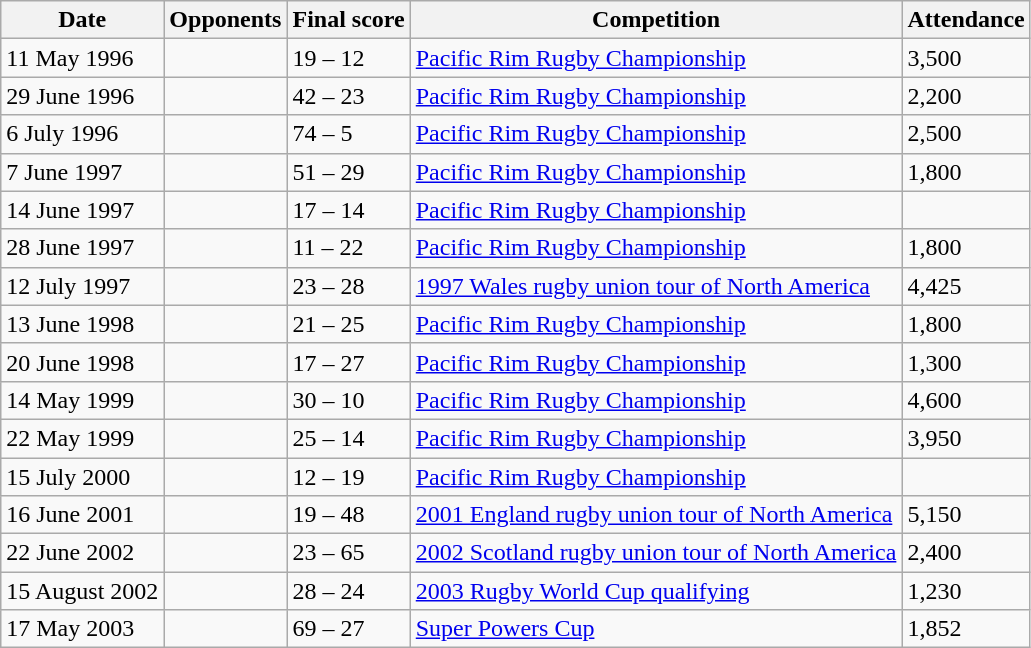<table class="wikitable">
<tr>
<th>Date</th>
<th>Opponents</th>
<th>Final score</th>
<th>Competition</th>
<th>Attendance</th>
</tr>
<tr>
<td>11 May 1996</td>
<td></td>
<td>19 – 12</td>
<td><a href='#'>Pacific Rim Rugby Championship</a></td>
<td>3,500</td>
</tr>
<tr>
<td>29 June 1996</td>
<td></td>
<td>42 – 23</td>
<td><a href='#'>Pacific Rim Rugby Championship</a></td>
<td>2,200</td>
</tr>
<tr>
<td>6 July 1996</td>
<td></td>
<td>74 – 5</td>
<td><a href='#'>Pacific Rim Rugby Championship</a></td>
<td>2,500</td>
</tr>
<tr>
<td>7 June 1997</td>
<td></td>
<td>51 – 29</td>
<td><a href='#'>Pacific Rim Rugby Championship</a></td>
<td>1,800</td>
</tr>
<tr>
<td>14 June 1997</td>
<td></td>
<td>17 – 14</td>
<td><a href='#'>Pacific Rim Rugby Championship</a></td>
<td></td>
</tr>
<tr>
<td>28 June 1997</td>
<td></td>
<td>11 – 22</td>
<td><a href='#'>Pacific Rim Rugby Championship</a></td>
<td>1,800</td>
</tr>
<tr>
<td>12 July 1997</td>
<td></td>
<td>23 – 28</td>
<td><a href='#'>1997 Wales rugby union tour of North America</a></td>
<td>4,425</td>
</tr>
<tr>
<td>13 June 1998</td>
<td></td>
<td>21 – 25</td>
<td><a href='#'>Pacific Rim Rugby Championship</a></td>
<td>1,800</td>
</tr>
<tr>
<td>20 June 1998</td>
<td></td>
<td>17 – 27</td>
<td><a href='#'>Pacific Rim Rugby Championship</a></td>
<td>1,300</td>
</tr>
<tr>
<td>14 May 1999</td>
<td></td>
<td>30 – 10</td>
<td><a href='#'>Pacific Rim Rugby Championship</a></td>
<td>4,600</td>
</tr>
<tr>
<td>22 May 1999</td>
<td></td>
<td>25 – 14</td>
<td><a href='#'>Pacific Rim Rugby Championship</a></td>
<td>3,950</td>
</tr>
<tr>
<td>15 July 2000</td>
<td></td>
<td>12 – 19</td>
<td><a href='#'>Pacific Rim Rugby Championship</a></td>
<td></td>
</tr>
<tr>
<td>16 June 2001</td>
<td></td>
<td>19 – 48</td>
<td><a href='#'>2001 England rugby union tour of North America</a></td>
<td>5,150</td>
</tr>
<tr>
<td>22 June 2002</td>
<td></td>
<td>23 – 65</td>
<td><a href='#'>2002 Scotland rugby union tour of North America</a></td>
<td>2,400</td>
</tr>
<tr>
<td>15 August 2002</td>
<td></td>
<td>28 – 24</td>
<td><a href='#'>2003 Rugby World Cup qualifying</a></td>
<td>1,230</td>
</tr>
<tr>
<td>17 May 2003</td>
<td></td>
<td>69 – 27</td>
<td><a href='#'>Super Powers Cup</a></td>
<td>1,852</td>
</tr>
</table>
